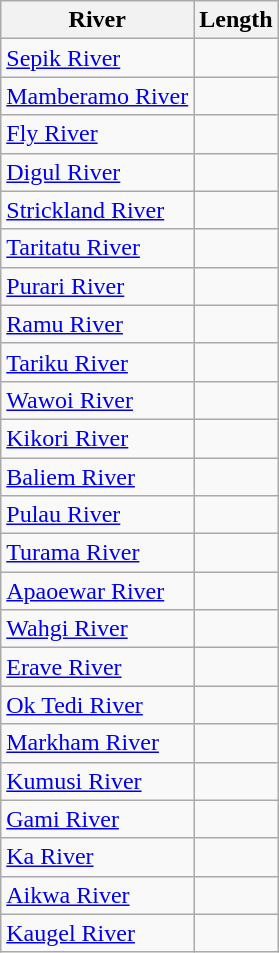<table class="wikitable mw-collapsible mw-collapsed">
<tr>
<th>River</th>
<th>Length</th>
</tr>
<tr>
<td><a href='#'>Sepik River</a></td>
<td></td>
</tr>
<tr>
<td><a href='#'>Mamberamo River</a></td>
<td></td>
</tr>
<tr>
<td><a href='#'>Fly River</a></td>
<td></td>
</tr>
<tr>
<td><a href='#'>Digul River</a></td>
<td></td>
</tr>
<tr>
<td><a href='#'>Strickland River</a></td>
<td></td>
</tr>
<tr>
<td><a href='#'>Taritatu River</a></td>
<td></td>
</tr>
<tr>
<td><a href='#'>Purari River</a></td>
<td></td>
</tr>
<tr>
<td><a href='#'>Ramu River</a></td>
<td></td>
</tr>
<tr>
<td><a href='#'>Tariku River</a></td>
<td></td>
</tr>
<tr>
<td><a href='#'>Wawoi River</a></td>
<td></td>
</tr>
<tr>
<td><a href='#'>Kikori River</a></td>
<td></td>
</tr>
<tr>
<td><a href='#'>Baliem River</a></td>
<td></td>
</tr>
<tr>
<td><a href='#'>Pulau River</a></td>
<td></td>
</tr>
<tr>
<td><a href='#'>Turama River</a></td>
<td></td>
</tr>
<tr>
<td><a href='#'>Apaoewar River</a></td>
<td></td>
</tr>
<tr>
<td><a href='#'>Wahgi River</a></td>
<td></td>
</tr>
<tr>
<td><a href='#'>Erave River</a></td>
<td></td>
</tr>
<tr>
<td><a href='#'>Ok Tedi River</a></td>
<td></td>
</tr>
<tr>
<td><a href='#'>Markham River</a></td>
<td></td>
</tr>
<tr>
<td><a href='#'>Kumusi River</a></td>
<td></td>
</tr>
<tr>
<td><a href='#'>Gami River</a></td>
<td></td>
</tr>
<tr>
<td><a href='#'>Ka River</a></td>
<td></td>
</tr>
<tr>
<td><a href='#'>Aikwa River</a></td>
<td></td>
</tr>
<tr>
<td><a href='#'>Kaugel River</a></td>
<td></td>
</tr>
</table>
